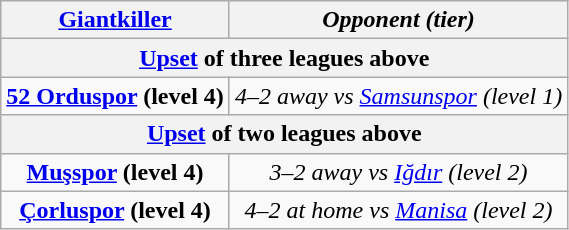<table class="wikitable" style="text-align:center;">
<tr>
<th scope="col"><a href='#'>Giantkiller</a></th>
<th scope="col"><em>Opponent (tier)</em></th>
</tr>
<tr>
<th colspan="2"><a href='#'>Upset</a> of three leagues above</th>
</tr>
<tr>
<td><strong> <a href='#'>52 Orduspor</a> (level 4)</strong></td>
<td><em>4–2 away vs <a href='#'>Samsunspor</a> (level 1)</em></td>
</tr>
<tr>
<th colspan="2"><a href='#'>Upset</a> of two leagues above</th>
</tr>
<tr>
<td><strong> <a href='#'>Muşspor</a> (level 4)</strong></td>
<td><em>3–2 away vs <a href='#'>Iğdır</a> (level 2)</em></td>
</tr>
<tr>
<td><strong> <a href='#'>Çorluspor</a> (level 4)</strong></td>
<td><em>4–2 at home vs <a href='#'>Manisa</a> (level 2)</em></td>
</tr>
</table>
